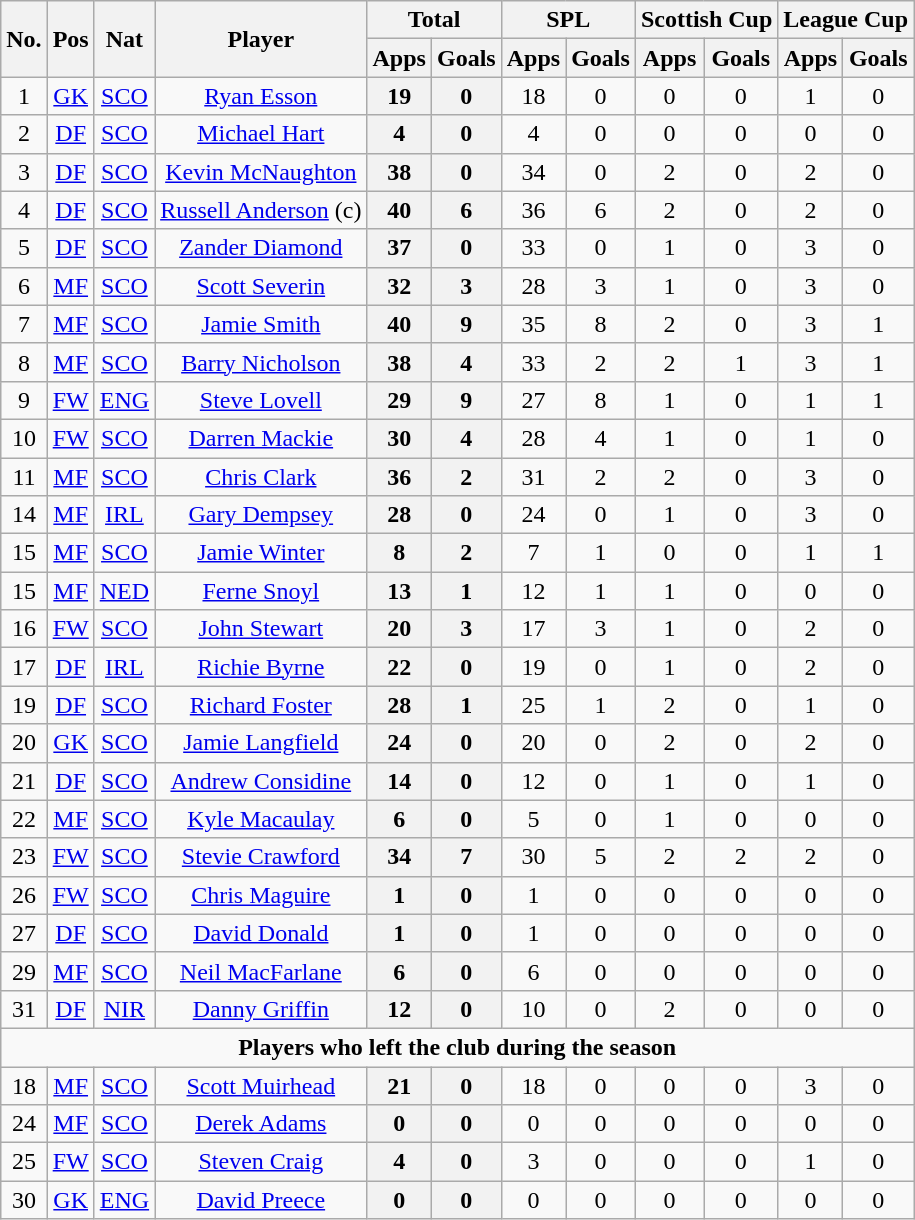<table class="wikitable sortable" style="text-align: center;">
<tr>
<th rowspan="2"><abbr>No.</abbr></th>
<th rowspan="2"><abbr>Pos</abbr></th>
<th rowspan="2"><abbr>Nat</abbr></th>
<th rowspan="2">Player</th>
<th colspan="2">Total</th>
<th colspan="2">SPL</th>
<th colspan="2">Scottish Cup</th>
<th colspan="2">League Cup</th>
</tr>
<tr>
<th>Apps</th>
<th>Goals</th>
<th>Apps</th>
<th>Goals</th>
<th>Apps</th>
<th>Goals</th>
<th>Apps</th>
<th>Goals</th>
</tr>
<tr>
<td>1</td>
<td><a href='#'>GK</a></td>
<td> <a href='#'>SCO</a></td>
<td><a href='#'>Ryan Esson</a></td>
<th>19</th>
<th>0</th>
<td>18</td>
<td>0</td>
<td>0</td>
<td>0</td>
<td>1</td>
<td>0</td>
</tr>
<tr>
<td>2</td>
<td><a href='#'>DF</a></td>
<td> <a href='#'>SCO</a></td>
<td><a href='#'>Michael Hart</a></td>
<th>4</th>
<th>0</th>
<td>4</td>
<td>0</td>
<td>0</td>
<td>0</td>
<td>0</td>
<td>0</td>
</tr>
<tr>
<td>3</td>
<td><a href='#'>DF</a></td>
<td> <a href='#'>SCO</a></td>
<td><a href='#'>Kevin McNaughton</a></td>
<th>38</th>
<th>0</th>
<td>34</td>
<td>0</td>
<td>2</td>
<td>0</td>
<td>2</td>
<td>0</td>
</tr>
<tr>
<td>4</td>
<td><a href='#'>DF</a></td>
<td> <a href='#'>SCO</a></td>
<td><a href='#'>Russell Anderson</a> (c)</td>
<th>40</th>
<th>6</th>
<td>36</td>
<td>6</td>
<td>2</td>
<td>0</td>
<td>2</td>
<td>0</td>
</tr>
<tr>
<td>5</td>
<td><a href='#'>DF</a></td>
<td> <a href='#'>SCO</a></td>
<td><a href='#'>Zander Diamond</a></td>
<th>37</th>
<th>0</th>
<td>33</td>
<td>0</td>
<td>1</td>
<td>0</td>
<td>3</td>
<td>0</td>
</tr>
<tr>
<td>6</td>
<td><a href='#'>MF</a></td>
<td> <a href='#'>SCO</a></td>
<td><a href='#'>Scott Severin</a></td>
<th>32</th>
<th>3</th>
<td>28</td>
<td>3</td>
<td>1</td>
<td>0</td>
<td>3</td>
<td>0</td>
</tr>
<tr>
<td>7</td>
<td><a href='#'>MF</a></td>
<td> <a href='#'>SCO</a></td>
<td><a href='#'>Jamie Smith</a></td>
<th>40</th>
<th>9</th>
<td>35</td>
<td>8</td>
<td>2</td>
<td>0</td>
<td>3</td>
<td>1</td>
</tr>
<tr>
<td>8</td>
<td><a href='#'>MF</a></td>
<td> <a href='#'>SCO</a></td>
<td><a href='#'>Barry Nicholson</a></td>
<th>38</th>
<th>4</th>
<td>33</td>
<td>2</td>
<td>2</td>
<td>1</td>
<td>3</td>
<td>1</td>
</tr>
<tr>
<td>9</td>
<td><a href='#'>FW</a></td>
<td> <a href='#'>ENG</a></td>
<td><a href='#'>Steve Lovell</a></td>
<th>29</th>
<th>9</th>
<td>27</td>
<td>8</td>
<td>1</td>
<td>0</td>
<td>1</td>
<td>1</td>
</tr>
<tr>
<td>10</td>
<td><a href='#'>FW</a></td>
<td> <a href='#'>SCO</a></td>
<td><a href='#'>Darren Mackie</a></td>
<th>30</th>
<th>4</th>
<td>28</td>
<td>4</td>
<td>1</td>
<td>0</td>
<td>1</td>
<td>0</td>
</tr>
<tr>
<td>11</td>
<td><a href='#'>MF</a></td>
<td> <a href='#'>SCO</a></td>
<td><a href='#'>Chris Clark</a></td>
<th>36</th>
<th>2</th>
<td>31</td>
<td>2</td>
<td>2</td>
<td>0</td>
<td>3</td>
<td>0</td>
</tr>
<tr>
<td>14</td>
<td><a href='#'>MF</a></td>
<td> <a href='#'>IRL</a></td>
<td><a href='#'>Gary Dempsey</a></td>
<th>28</th>
<th>0</th>
<td>24</td>
<td>0</td>
<td>1</td>
<td>0</td>
<td>3</td>
<td>0</td>
</tr>
<tr>
<td>15</td>
<td><a href='#'>MF</a></td>
<td> <a href='#'>SCO</a></td>
<td><a href='#'>Jamie Winter</a></td>
<th>8</th>
<th>2</th>
<td>7</td>
<td>1</td>
<td>0</td>
<td>0</td>
<td>1</td>
<td>1</td>
</tr>
<tr>
<td>15</td>
<td><a href='#'>MF</a></td>
<td> <a href='#'>NED</a></td>
<td><a href='#'>Ferne Snoyl</a></td>
<th>13</th>
<th>1</th>
<td>12</td>
<td>1</td>
<td>1</td>
<td>0</td>
<td>0</td>
<td>0</td>
</tr>
<tr>
<td>16</td>
<td><a href='#'>FW</a></td>
<td> <a href='#'>SCO</a></td>
<td><a href='#'>John Stewart</a></td>
<th>20</th>
<th>3</th>
<td>17</td>
<td>3</td>
<td>1</td>
<td>0</td>
<td>2</td>
<td>0</td>
</tr>
<tr>
<td>17</td>
<td><a href='#'>DF</a></td>
<td> <a href='#'>IRL</a></td>
<td><a href='#'>Richie Byrne</a></td>
<th>22</th>
<th>0</th>
<td>19</td>
<td>0</td>
<td>1</td>
<td>0</td>
<td>2</td>
<td>0</td>
</tr>
<tr>
<td>19</td>
<td><a href='#'>DF</a></td>
<td> <a href='#'>SCO</a></td>
<td><a href='#'>Richard Foster</a></td>
<th>28</th>
<th>1</th>
<td>25</td>
<td>1</td>
<td>2</td>
<td>0</td>
<td>1</td>
<td>0</td>
</tr>
<tr>
<td>20</td>
<td><a href='#'>GK</a></td>
<td> <a href='#'>SCO</a></td>
<td><a href='#'>Jamie Langfield</a></td>
<th>24</th>
<th>0</th>
<td>20</td>
<td>0</td>
<td>2</td>
<td>0</td>
<td>2</td>
<td>0</td>
</tr>
<tr>
<td>21</td>
<td><a href='#'>DF</a></td>
<td> <a href='#'>SCO</a></td>
<td><a href='#'>Andrew Considine</a></td>
<th>14</th>
<th>0</th>
<td>12</td>
<td>0</td>
<td>1</td>
<td>0</td>
<td>1</td>
<td>0</td>
</tr>
<tr>
<td>22</td>
<td><a href='#'>MF</a></td>
<td> <a href='#'>SCO</a></td>
<td><a href='#'>Kyle Macaulay</a></td>
<th>6</th>
<th>0</th>
<td>5</td>
<td>0</td>
<td>1</td>
<td>0</td>
<td>0</td>
<td>0</td>
</tr>
<tr>
<td>23</td>
<td><a href='#'>FW</a></td>
<td> <a href='#'>SCO</a></td>
<td><a href='#'>Stevie Crawford</a></td>
<th>34</th>
<th>7</th>
<td>30</td>
<td>5</td>
<td>2</td>
<td>2</td>
<td>2</td>
<td>0</td>
</tr>
<tr>
<td>26</td>
<td><a href='#'>FW</a></td>
<td> <a href='#'>SCO</a></td>
<td><a href='#'>Chris Maguire</a></td>
<th>1</th>
<th>0</th>
<td>1</td>
<td>0</td>
<td>0</td>
<td>0</td>
<td>0</td>
<td>0</td>
</tr>
<tr>
<td>27</td>
<td><a href='#'>DF</a></td>
<td> <a href='#'>SCO</a></td>
<td><a href='#'>David Donald</a></td>
<th>1</th>
<th>0</th>
<td>1</td>
<td>0</td>
<td>0</td>
<td>0</td>
<td>0</td>
<td>0</td>
</tr>
<tr>
<td>29</td>
<td><a href='#'>MF</a></td>
<td> <a href='#'>SCO</a></td>
<td><a href='#'>Neil MacFarlane</a></td>
<th>6</th>
<th>0</th>
<td>6</td>
<td>0</td>
<td>0</td>
<td>0</td>
<td>0</td>
<td>0</td>
</tr>
<tr>
<td>31</td>
<td><a href='#'>DF</a></td>
<td> <a href='#'>NIR</a></td>
<td><a href='#'>Danny Griffin</a></td>
<th>12</th>
<th>0</th>
<td>10</td>
<td>0</td>
<td>2</td>
<td>0</td>
<td>0</td>
<td>0</td>
</tr>
<tr>
<td colspan="12"><strong>Players who left the club during the season</strong></td>
</tr>
<tr>
<td>18</td>
<td><a href='#'>MF</a></td>
<td> <a href='#'>SCO</a></td>
<td><a href='#'>Scott Muirhead</a></td>
<th>21</th>
<th>0</th>
<td>18</td>
<td>0</td>
<td>0</td>
<td>0</td>
<td>3</td>
<td>0</td>
</tr>
<tr>
<td>24</td>
<td><a href='#'>MF</a></td>
<td> <a href='#'>SCO</a></td>
<td><a href='#'>Derek Adams</a></td>
<th>0</th>
<th>0</th>
<td>0</td>
<td>0</td>
<td>0</td>
<td>0</td>
<td>0</td>
<td>0</td>
</tr>
<tr>
<td>25</td>
<td><a href='#'>FW</a></td>
<td> <a href='#'>SCO</a></td>
<td><a href='#'>Steven Craig</a></td>
<th>4</th>
<th>0</th>
<td>3</td>
<td>0</td>
<td>0</td>
<td>0</td>
<td>1</td>
<td>0</td>
</tr>
<tr>
<td>30</td>
<td><a href='#'>GK</a></td>
<td> <a href='#'>ENG</a></td>
<td><a href='#'>David Preece</a></td>
<th>0</th>
<th>0</th>
<td>0</td>
<td>0</td>
<td>0</td>
<td>0</td>
<td>0</td>
<td>0</td>
</tr>
</table>
